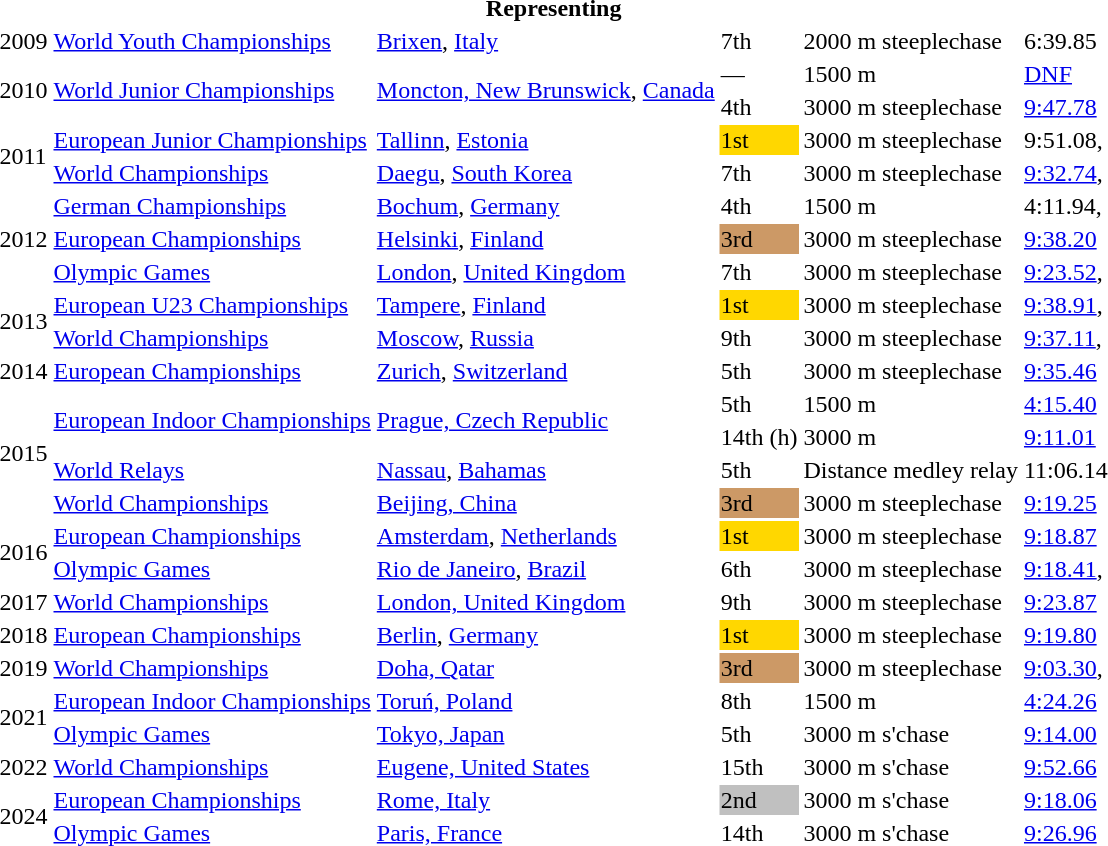<table>
<tr>
<th colspan=6>Representing </th>
</tr>
<tr>
<td>2009</td>
<td><a href='#'>World Youth Championships</a></td>
<td><a href='#'>Brixen</a>, <a href='#'>Italy</a></td>
<td>7th</td>
<td>2000 m steeplechase</td>
<td>6:39.85</td>
</tr>
<tr>
<td rowspan=2>2010</td>
<td rowspan=2><a href='#'>World Junior Championships</a></td>
<td rowspan=2><a href='#'>Moncton, New Brunswick</a>, <a href='#'>Canada</a></td>
<td>—</td>
<td>1500 m</td>
<td><a href='#'>DNF</a></td>
</tr>
<tr>
<td>4th</td>
<td>3000 m steeplechase</td>
<td><a href='#'>9:47.78</a> <strong></strong></td>
</tr>
<tr>
<td rowspan=2>2011</td>
<td><a href='#'>European Junior Championships</a></td>
<td><a href='#'>Tallinn</a>, <a href='#'>Estonia</a></td>
<td style="background:gold">1st</td>
<td>3000 m steeplechase</td>
<td>9:51.08, <strong></strong></td>
</tr>
<tr>
<td><a href='#'>World Championships</a></td>
<td><a href='#'>Daegu</a>, <a href='#'>South Korea</a></td>
<td>7th</td>
<td>3000 m steeplechase</td>
<td><a href='#'>9:32.74</a>, <strong></strong></td>
</tr>
<tr>
<td rowspan=3>2012</td>
<td><a href='#'>German Championships</a></td>
<td><a href='#'>Bochum</a>, <a href='#'>Germany</a></td>
<td>4th</td>
<td>1500 m</td>
<td>4:11.94, <strong></strong></td>
</tr>
<tr>
<td><a href='#'>European Championships</a></td>
<td><a href='#'>Helsinki</a>, <a href='#'>Finland</a></td>
<td bgcolor=cc9966>3rd</td>
<td>3000 m steeplechase</td>
<td><a href='#'>9:38.20</a></td>
</tr>
<tr>
<td><a href='#'>Olympic Games</a></td>
<td><a href='#'>London</a>, <a href='#'>United Kingdom</a></td>
<td>7th</td>
<td>3000 m steeplechase</td>
<td><a href='#'>9:23.52</a>, <strong></strong></td>
</tr>
<tr>
<td rowspan=2>2013</td>
<td><a href='#'>European U23 Championships</a></td>
<td><a href='#'>Tampere</a>, <a href='#'>Finland</a></td>
<td style="background:gold">1st</td>
<td>3000 m steeplechase</td>
<td><a href='#'>9:38.91</a>, <strong></strong></td>
</tr>
<tr>
<td><a href='#'>World Championships</a></td>
<td><a href='#'>Moscow</a>, <a href='#'>Russia</a></td>
<td>9th</td>
<td>3000 m steeplechase</td>
<td><a href='#'>9:37.11</a>, <strong></strong></td>
</tr>
<tr>
<td>2014</td>
<td><a href='#'>European Championships</a></td>
<td><a href='#'>Zurich</a>, <a href='#'>Switzerland</a></td>
<td>5th</td>
<td>3000 m steeplechase</td>
<td><a href='#'>9:35.46</a></td>
</tr>
<tr>
<td rowspan=4>2015</td>
<td rowspan=2><a href='#'>European Indoor Championships</a></td>
<td rowspan=2><a href='#'>Prague, Czech Republic</a></td>
<td>5th</td>
<td>1500 m</td>
<td><a href='#'>4:15.40</a></td>
</tr>
<tr>
<td>14th (h)</td>
<td>3000 m</td>
<td><a href='#'>9:11.01</a></td>
</tr>
<tr>
<td><a href='#'>World Relays</a></td>
<td><a href='#'>Nassau</a>, <a href='#'>Bahamas</a></td>
<td>5th</td>
<td>Distance medley relay</td>
<td>11:06.14</td>
</tr>
<tr>
<td><a href='#'>World Championships</a></td>
<td><a href='#'>Beijing, China</a></td>
<td bgcolor=cc9966>3rd</td>
<td>3000 m steeplechase</td>
<td><a href='#'>9:19.25</a></td>
</tr>
<tr>
<td rowspan=2>2016</td>
<td><a href='#'>European Championships</a></td>
<td><a href='#'>Amsterdam</a>, <a href='#'>Netherlands</a></td>
<td style="background:gold">1st</td>
<td>3000 m steeplechase</td>
<td><a href='#'>9:18.87</a></td>
</tr>
<tr>
<td><a href='#'>Olympic Games</a></td>
<td><a href='#'>Rio de Janeiro</a>, <a href='#'>Brazil</a></td>
<td>6th</td>
<td>3000 m steeplechase</td>
<td><a href='#'>9:18.41</a>, <strong></strong></td>
</tr>
<tr>
<td>2017</td>
<td><a href='#'>World Championships</a></td>
<td><a href='#'>London, United Kingdom</a></td>
<td>9th</td>
<td>3000 m steeplechase</td>
<td><a href='#'>9:23.87</a></td>
</tr>
<tr>
<td>2018</td>
<td><a href='#'>European Championships</a></td>
<td><a href='#'>Berlin</a>, <a href='#'>Germany</a></td>
<td style="background:gold">1st</td>
<td>3000 m steeplechase</td>
<td><a href='#'>9:19.80</a></td>
</tr>
<tr>
<td>2019</td>
<td><a href='#'>World Championships</a></td>
<td><a href='#'>Doha, Qatar</a></td>
<td bgcolor=cc9966>3rd</td>
<td>3000 m steeplechase</td>
<td><a href='#'>9:03.30</a>, <strong></strong></td>
</tr>
<tr>
<td rowspan=2>2021</td>
<td><a href='#'>European Indoor Championships</a></td>
<td><a href='#'>Toruń, Poland</a></td>
<td>8th</td>
<td>1500 m</td>
<td><a href='#'>4:24.26</a></td>
</tr>
<tr>
<td><a href='#'>Olympic Games</a></td>
<td><a href='#'>Tokyo, Japan</a></td>
<td>5th</td>
<td>3000 m s'chase</td>
<td><a href='#'>9:14.00</a></td>
</tr>
<tr>
<td>2022</td>
<td><a href='#'>World Championships</a></td>
<td><a href='#'>Eugene, United States</a></td>
<td>15th</td>
<td>3000 m s'chase</td>
<td><a href='#'>9:52.66</a></td>
</tr>
<tr>
<td rowspan=2>2024</td>
<td><a href='#'>European Championships</a></td>
<td><a href='#'>Rome, Italy</a></td>
<td bgcolor=silver>2nd</td>
<td>3000 m s'chase</td>
<td><a href='#'>9:18.06</a></td>
</tr>
<tr>
<td><a href='#'>Olympic Games</a></td>
<td><a href='#'>Paris, France</a></td>
<td>14th</td>
<td>3000 m s'chase</td>
<td><a href='#'>9:26.96</a></td>
</tr>
</table>
